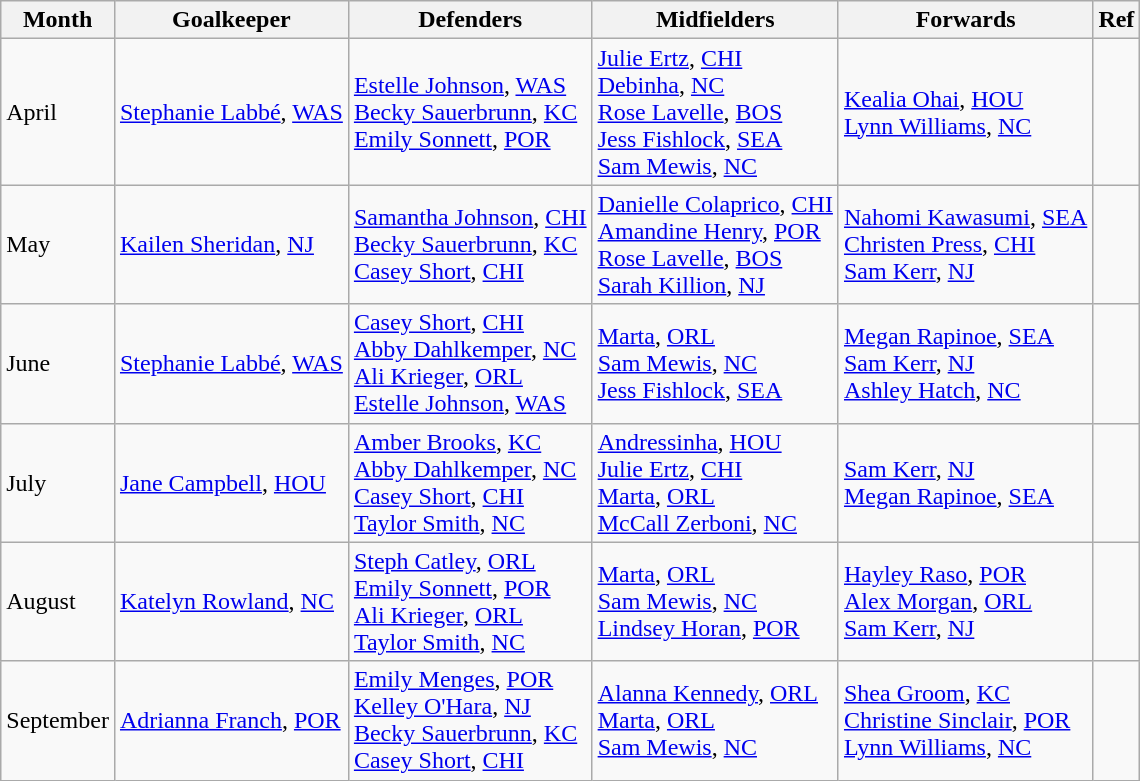<table class="wikitable">
<tr>
<th>Month</th>
<th>Goalkeeper</th>
<th>Defenders</th>
<th>Midfielders</th>
<th>Forwards</th>
<th>Ref</th>
</tr>
<tr>
<td>April</td>
<td> <a href='#'>Stephanie Labbé</a>, <a href='#'>WAS</a></td>
<td> <a href='#'>Estelle Johnson</a>, <a href='#'>WAS</a><br> <a href='#'>Becky Sauerbrunn</a>, <a href='#'>KC</a><br> <a href='#'>Emily Sonnett</a>, <a href='#'>POR</a></td>
<td> <a href='#'>Julie Ertz</a>, <a href='#'>CHI</a><br> <a href='#'>Debinha</a>, <a href='#'>NC</a><br> <a href='#'>Rose Lavelle</a>, <a href='#'>BOS</a><br> <a href='#'>Jess Fishlock</a>, <a href='#'>SEA</a><br> <a href='#'>Sam Mewis</a>, <a href='#'>NC</a></td>
<td> <a href='#'>Kealia Ohai</a>, <a href='#'>HOU</a><br> <a href='#'>Lynn Williams</a>, <a href='#'>NC</a></td>
<td></td>
</tr>
<tr>
<td>May</td>
<td> <a href='#'>Kailen Sheridan</a>, <a href='#'>NJ</a></td>
<td> <a href='#'>Samantha Johnson</a>, <a href='#'>CHI</a><br> <a href='#'>Becky Sauerbrunn</a>, <a href='#'>KC</a><br> <a href='#'>Casey Short</a>, <a href='#'>CHI</a></td>
<td> <a href='#'>Danielle Colaprico</a>, <a href='#'>CHI</a><br> <a href='#'>Amandine Henry</a>, <a href='#'>POR</a><br> <a href='#'>Rose Lavelle</a>, <a href='#'>BOS</a><br> <a href='#'>Sarah Killion</a>, <a href='#'>NJ</a></td>
<td> <a href='#'>Nahomi Kawasumi</a>, <a href='#'>SEA</a><br> <a href='#'>Christen Press</a>, <a href='#'>CHI</a><br> <a href='#'>Sam Kerr</a>, <a href='#'>NJ</a></td>
<td></td>
</tr>
<tr>
<td>June</td>
<td> <a href='#'>Stephanie Labbé</a>, <a href='#'>WAS</a></td>
<td> <a href='#'>Casey Short</a>, <a href='#'>CHI</a><br> <a href='#'>Abby Dahlkemper</a>, <a href='#'>NC</a><br> <a href='#'>Ali Krieger</a>, <a href='#'>ORL</a><br> <a href='#'>Estelle Johnson</a>, <a href='#'>WAS</a></td>
<td> <a href='#'>Marta</a>, <a href='#'>ORL</a><br> <a href='#'>Sam Mewis</a>, <a href='#'>NC</a><br> <a href='#'>Jess Fishlock</a>, <a href='#'>SEA</a></td>
<td> <a href='#'>Megan Rapinoe</a>, <a href='#'>SEA</a><br> <a href='#'>Sam Kerr</a>, <a href='#'>NJ</a><br> <a href='#'>Ashley Hatch</a>, <a href='#'>NC</a></td>
<td></td>
</tr>
<tr>
<td>July</td>
<td> <a href='#'>Jane Campbell</a>, <a href='#'>HOU</a></td>
<td> <a href='#'>Amber Brooks</a>, <a href='#'>KC</a><br> <a href='#'>Abby Dahlkemper</a>, <a href='#'>NC</a><br> <a href='#'>Casey Short</a>, <a href='#'>CHI</a><br> <a href='#'>Taylor Smith</a>, <a href='#'>NC</a></td>
<td> <a href='#'>Andressinha</a>, <a href='#'>HOU</a><br> <a href='#'>Julie Ertz</a>, <a href='#'>CHI</a><br> <a href='#'>Marta</a>, <a href='#'>ORL</a><br> <a href='#'>McCall Zerboni</a>, <a href='#'>NC</a></td>
<td> <a href='#'>Sam Kerr</a>, <a href='#'>NJ</a><br> <a href='#'>Megan Rapinoe</a>, <a href='#'>SEA</a></td>
<td></td>
</tr>
<tr>
<td>August</td>
<td> <a href='#'>Katelyn Rowland</a>, <a href='#'>NC</a></td>
<td> <a href='#'>Steph Catley</a>, <a href='#'>ORL</a><br> <a href='#'>Emily Sonnett</a>, <a href='#'>POR</a><br> <a href='#'>Ali Krieger</a>, <a href='#'>ORL</a><br> <a href='#'>Taylor Smith</a>, <a href='#'>NC</a></td>
<td> <a href='#'>Marta</a>, <a href='#'>ORL</a><br> <a href='#'>Sam Mewis</a>, <a href='#'>NC</a><br> <a href='#'>Lindsey Horan</a>, <a href='#'>POR</a></td>
<td> <a href='#'>Hayley Raso</a>, <a href='#'>POR</a><br> <a href='#'>Alex Morgan</a>, <a href='#'>ORL</a><br> <a href='#'>Sam Kerr</a>, <a href='#'>NJ</a></td>
<td></td>
</tr>
<tr>
<td>September</td>
<td> <a href='#'>Adrianna Franch</a>, <a href='#'>POR</a></td>
<td> <a href='#'>Emily Menges</a>, <a href='#'>POR</a><br> <a href='#'>Kelley O'Hara</a>, <a href='#'>NJ</a><br> <a href='#'>Becky Sauerbrunn</a>, <a href='#'>KC</a><br> <a href='#'>Casey Short</a>, <a href='#'>CHI</a></td>
<td> <a href='#'>Alanna Kennedy</a>, <a href='#'>ORL</a><br> <a href='#'>Marta</a>, <a href='#'>ORL</a><br> <a href='#'>Sam Mewis</a>, <a href='#'>NC</a></td>
<td> <a href='#'>Shea Groom</a>, <a href='#'>KC</a><br> <a href='#'>Christine Sinclair</a>, <a href='#'>POR</a><br> <a href='#'>Lynn Williams</a>, <a href='#'>NC</a></td>
<td></td>
</tr>
</table>
